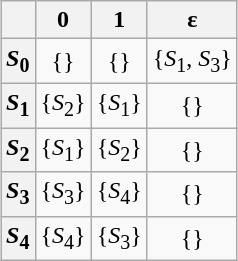<table class="wikitable" style="margin-left:auto;margin-right:auto; text-align:center;">
<tr>
<th></th>
<th>0</th>
<th>1</th>
<th>ε</th>
</tr>
<tr>
<th><em>S</em><sub>0</sub></th>
<td>{}</td>
<td>{}</td>
<td>{<em>S</em><sub>1</sub>, <em>S</em><sub>3</sub>}</td>
</tr>
<tr>
<th><em>S</em><sub>1</sub></th>
<td>{<em>S</em><sub>2</sub>}</td>
<td>{<em>S</em><sub>1</sub>}</td>
<td>{}</td>
</tr>
<tr>
<th><em>S</em><sub>2</sub></th>
<td>{<em>S</em><sub>1</sub>}</td>
<td>{<em>S</em><sub>2</sub>}</td>
<td>{}</td>
</tr>
<tr>
<th><em>S</em><sub>3</sub></th>
<td>{<em>S</em><sub>3</sub>}</td>
<td>{<em>S</em><sub>4</sub>}</td>
<td>{}</td>
</tr>
<tr>
<th><em>S</em><sub>4</sub></th>
<td>{<em>S</em><sub>4</sub>}</td>
<td>{<em>S</em><sub>3</sub>}</td>
<td>{}</td>
</tr>
</table>
